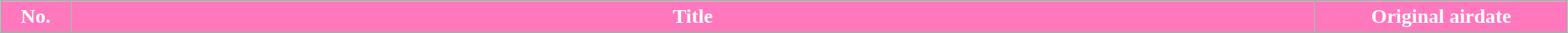<table class="wikitable" style="width:98%; margin:auto; background:#FFF;">
<tr>
<th style="background:#FF78BE; color:#FFF; width:3em;">No.</th>
<th style="background:#FF78BE; color:#FFF;">Title</th>
<th style="background:#FF78BE; color:#FFF; width:12em;">Original airdate</th>
</tr>
<tr>
</tr>
</table>
